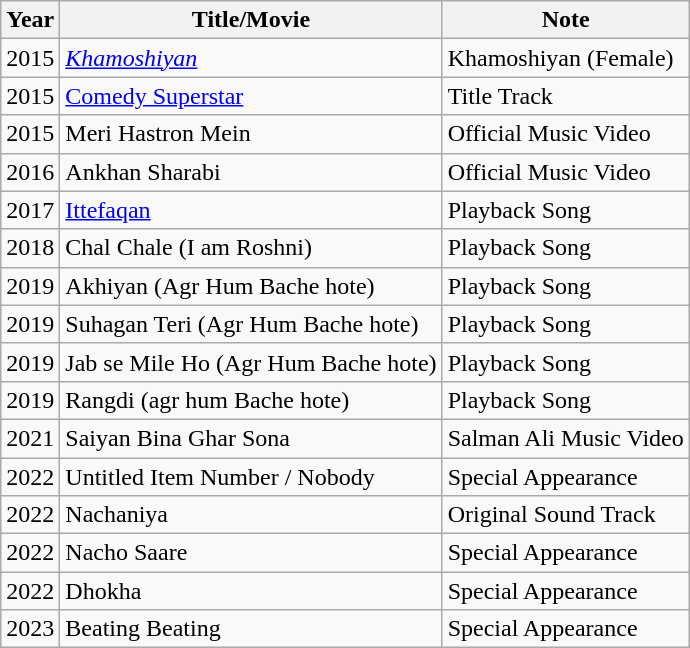<table class="wikitable">
<tr>
<th>Year</th>
<th>Title/Movie</th>
<th>Note</th>
</tr>
<tr>
<td>2015</td>
<td><em><a href='#'>Khamoshiyan</a></em></td>
<td>Khamoshiyan (Female)</td>
</tr>
<tr>
<td>2015</td>
<td><a href='#'>Comedy Superstar</a></td>
<td>Title Track</td>
</tr>
<tr>
<td>2015</td>
<td>Meri Hastron Mein</td>
<td>Official Music Video</td>
</tr>
<tr>
<td>2016</td>
<td>Ankhan Sharabi</td>
<td>Official Music Video</td>
</tr>
<tr>
<td>2017</td>
<td><a href='#'>Ittefaqan</a></td>
<td>Playback Song </td>
</tr>
<tr>
<td>2018</td>
<td>Chal Chale (I am Roshni)</td>
<td>Playback Song</td>
</tr>
<tr>
<td>2019</td>
<td>Akhiyan (Agr Hum Bache hote)</td>
<td>Playback Song</td>
</tr>
<tr>
<td>2019</td>
<td>Suhagan Teri (Agr Hum Bache hote)</td>
<td>Playback Song</td>
</tr>
<tr>
<td>2019</td>
<td>Jab se Mile Ho (Agr Hum Bache hote)</td>
<td>Playback Song</td>
</tr>
<tr>
<td>2019</td>
<td>Rangdi (agr hum Bache hote)</td>
<td>Playback Song</td>
</tr>
<tr>
<td>2021</td>
<td>Saiyan Bina Ghar Sona</td>
<td>Salman Ali Music Video</td>
</tr>
<tr>
<td>2022</td>
<td>Untitled Item Number / Nobody</td>
<td>Special Appearance</td>
</tr>
<tr>
<td>2022</td>
<td>Nachaniya</td>
<td>Original Sound Track</td>
</tr>
<tr>
<td>2022</td>
<td>Nacho Saare</td>
<td>Special Appearance</td>
</tr>
<tr>
<td>2022</td>
<td>Dhokha</td>
<td>Special Appearance</td>
</tr>
<tr>
<td>2023</td>
<td>Beating Beating</td>
<td>Special Appearance</td>
</tr>
</table>
